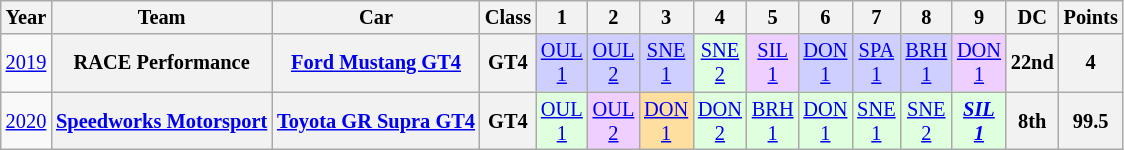<table class="wikitable" style="text-align:center; font-size:85%">
<tr>
<th>Year</th>
<th>Team</th>
<th>Car</th>
<th>Class</th>
<th>1</th>
<th>2</th>
<th>3</th>
<th>4</th>
<th>5</th>
<th>6</th>
<th>7</th>
<th>8</th>
<th>9</th>
<th>DC</th>
<th>Points</th>
</tr>
<tr>
<td><a href='#'>2019</a></td>
<th nowrap>RACE Performance</th>
<th nowrap><a href='#'>Ford Mustang GT4</a></th>
<th>GT4</th>
<td style="background:#CFCFFF;"><a href='#'>OUL<br>1</a><br></td>
<td style="background:#CFCFFF;"><a href='#'>OUL<br>2</a><br></td>
<td style="background:#CFCFFF;"><a href='#'>SNE<br>1</a><br></td>
<td style="background:#DFFFDF;"><a href='#'>SNE<br>2</a><br></td>
<td style="background:#EFCFFF;"><a href='#'>SIL<br>1</a><br></td>
<td style="background:#CFCFFF;"><a href='#'>DON<br>1</a><br></td>
<td style="background:#CFCFFF;"><a href='#'>SPA<br>1</a><br></td>
<td style="background:#CFCFFF;"><a href='#'>BRH<br>1</a><br></td>
<td style="background:#EFCFFF;"><a href='#'>DON<br>1</a><br></td>
<th>22nd</th>
<th>4</th>
</tr>
<tr>
<td><a href='#'>2020</a></td>
<th nowrap><a href='#'>Speedworks Motorsport</a></th>
<th nowrap><a href='#'>Toyota GR Supra GT4</a></th>
<th>GT4</th>
<td style="background:#DFFFDF;"><a href='#'>OUL<br>1</a><br></td>
<td style="background:#EFCFFF;"><a href='#'>OUL<br>2</a><br></td>
<td style="background:#FFDF9F;"><a href='#'>DON<br>1</a><br></td>
<td style="background:#DFFFDF;"><a href='#'>DON<br>2</a><br></td>
<td style="background:#DFFFDF;"><a href='#'>BRH<br>1</a><br></td>
<td style="background:#DFFFDF;"><a href='#'>DON<br>1</a><br></td>
<td style="background:#DFFFDF;"><a href='#'>SNE<br>1</a><br></td>
<td style="background:#DFFFDF;"><a href='#'>SNE<br>2</a><br></td>
<td style="background:#DFFFDF;"><strong><em><a href='#'>SIL<br>1</a></em></strong><br></td>
<th>8th</th>
<th>99.5</th>
</tr>
</table>
